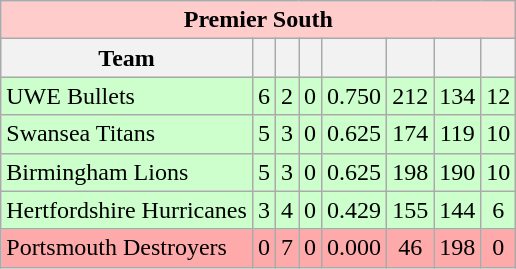<table class="wikitable">
<tr style="background:#fcc;">
<td colspan="8" style="text-align:center;"><strong>Premier South</strong></td>
</tr>
<tr style="background:#efefef;">
<th>Team</th>
<th></th>
<th></th>
<th></th>
<th></th>
<th></th>
<th></th>
<th></th>
</tr>
<tr style="text-align:center; background:#cfc;">
<td align="left">UWE Bullets</td>
<td>6</td>
<td>2</td>
<td>0</td>
<td>0.750</td>
<td>212</td>
<td>134</td>
<td>12</td>
</tr>
<tr style="text-align:center; background:#cfc;">
<td align="left">Swansea Titans</td>
<td>5</td>
<td>3</td>
<td>0</td>
<td>0.625</td>
<td>174</td>
<td>119</td>
<td>10</td>
</tr>
<tr style="text-align:center; background:#cfc;">
<td align="left">Birmingham Lions</td>
<td>5</td>
<td>3</td>
<td>0</td>
<td>0.625</td>
<td>198</td>
<td>190</td>
<td>10</td>
</tr>
<tr style="text-align:center; background:#cfc;">
<td align="left">Hertfordshire Hurricanes</td>
<td>3</td>
<td>4</td>
<td>0</td>
<td>0.429</td>
<td>155</td>
<td>144</td>
<td>6</td>
</tr>
<tr style="text-align:center; background:#faa;">
<td align="left">Portsmouth Destroyers</td>
<td>0</td>
<td>7</td>
<td>0</td>
<td>0.000</td>
<td>46</td>
<td>198</td>
<td>0</td>
</tr>
</table>
